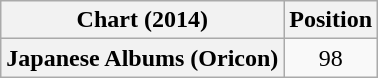<table class="wikitable plainrowheaders" style="text-align:center">
<tr>
<th scope="col">Chart (2014)</th>
<th scope="col">Position</th>
</tr>
<tr>
<th scope="row">Japanese Albums (Oricon)</th>
<td>98</td>
</tr>
</table>
